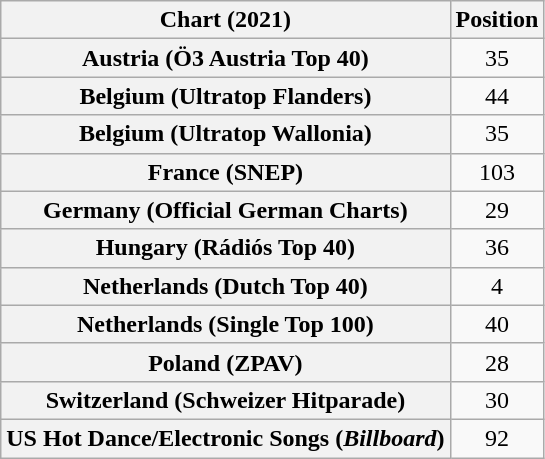<table class="wikitable sortable plainrowheaders" style="text-align:center">
<tr>
<th scope="col">Chart (2021)</th>
<th scope="col">Position</th>
</tr>
<tr>
<th scope="row">Austria (Ö3 Austria Top 40)</th>
<td>35</td>
</tr>
<tr>
<th scope="row">Belgium (Ultratop Flanders)</th>
<td>44</td>
</tr>
<tr>
<th scope="row">Belgium (Ultratop Wallonia)</th>
<td>35</td>
</tr>
<tr>
<th scope="row">France (SNEP)</th>
<td>103</td>
</tr>
<tr>
<th scope="row">Germany (Official German Charts)</th>
<td>29</td>
</tr>
<tr>
<th scope="row">Hungary (Rádiós Top 40)</th>
<td>36</td>
</tr>
<tr>
<th scope="row">Netherlands (Dutch Top 40)</th>
<td>4</td>
</tr>
<tr>
<th scope="row">Netherlands (Single Top 100)</th>
<td>40</td>
</tr>
<tr>
<th scope="row">Poland (ZPAV)</th>
<td>28</td>
</tr>
<tr>
<th scope="row">Switzerland (Schweizer Hitparade)</th>
<td>30</td>
</tr>
<tr>
<th scope="row">US Hot Dance/Electronic Songs (<em>Billboard</em>)</th>
<td>92</td>
</tr>
</table>
